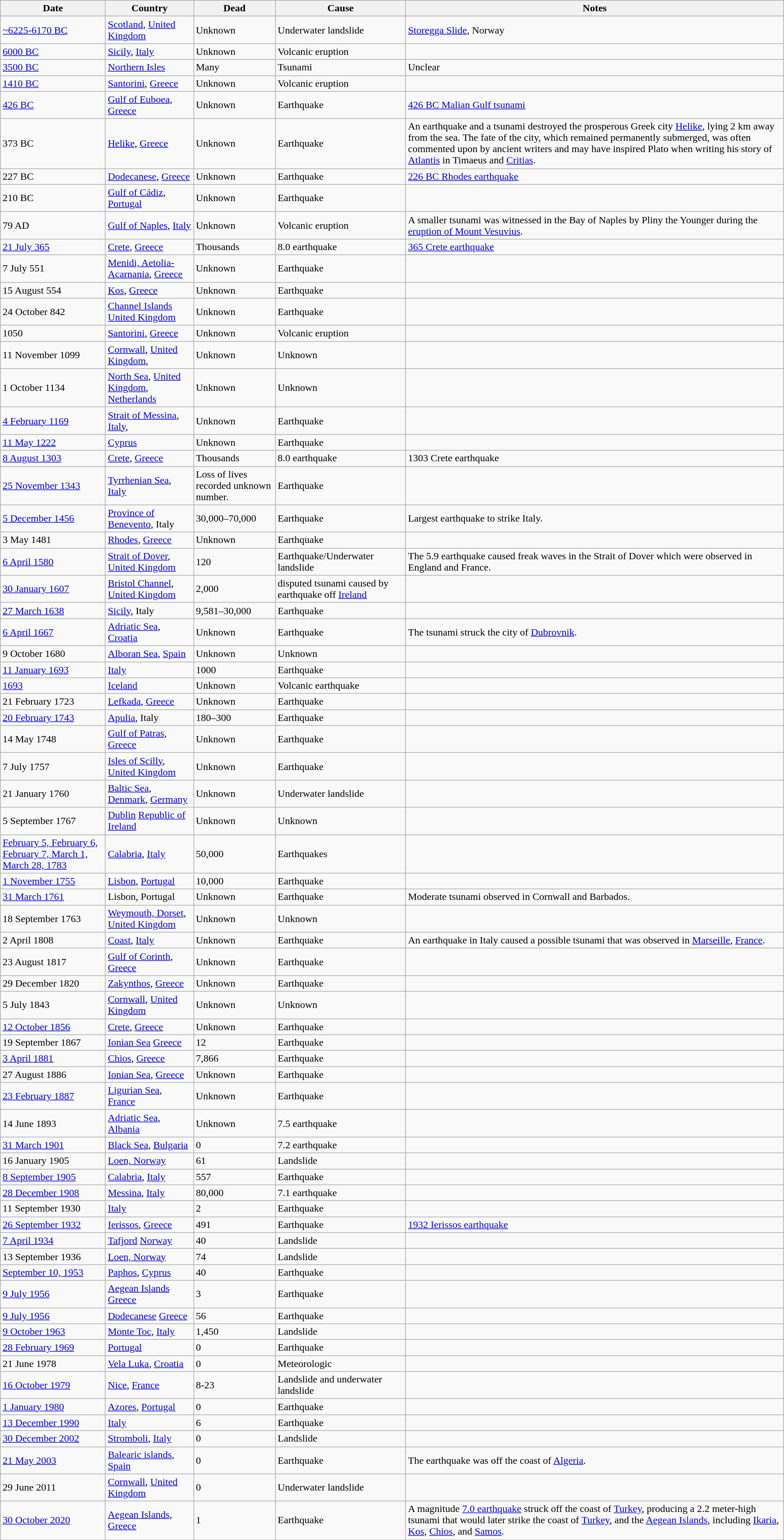<table class="wikitable sortable">
<tr style="background:#ececec;">
<th data-sort-type="number">Date</th>
<th>Country</th>
<th>Dead</th>
<th>Cause</th>
<th>Notes</th>
</tr>
<tr>
<td data-sort-value="-62250000"><a href='#'>~6225-6170 BC</a></td>
<td> <a href='#'>Scotland</a>, <a href='#'>United Kingdom</a></td>
<td>Unknown</td>
<td>Underwater landslide</td>
<td><a href='#'>Storegga Slide</a>, Norway</td>
</tr>
<tr>
<td data-sort-value="-60000000"><a href='#'>6000 BC</a></td>
<td> <a href='#'>Sicily</a>, <a href='#'>Italy</a></td>
<td>Unknown</td>
<td>Volcanic eruption</td>
<td></td>
</tr>
<tr>
<td data-sort-value="-35000000"><a href='#'>3500 BC</a></td>
<td> <a href='#'>Northern Isles</a></td>
<td>Many</td>
<td>Tsunami</td>
<td>Unclear</td>
</tr>
<tr>
<td data-sort-value="-14100000"><a href='#'>1410 BC</a></td>
<td> <a href='#'>Santorini</a>, <a href='#'>Greece</a></td>
<td>Unknown</td>
<td>Volcanic eruption</td>
<td></td>
</tr>
<tr>
<td data-sort-value="-4260000"><a href='#'>426 BC</a></td>
<td> <a href='#'>Gulf of Euboea</a>, <a href='#'>Greece</a></td>
<td>Unknown</td>
<td>Earthquake</td>
<td><a href='#'>426 BC Malian Gulf tsunami</a></td>
</tr>
<tr>
<td data-sort-value="-3730000">373 BC</td>
<td> <a href='#'>Helike</a>, <a href='#'>Greece</a></td>
<td>Unknown</td>
<td>Earthquake</td>
<td>An earthquake and a tsunami destroyed the prosperous Greek city <a href='#'>Helike</a>, lying 2 km away from the sea. The fate of the city, which remained permanently submerged, was often commented upon by ancient writers and may have inspired Plato when writing his story of <a href='#'>Atlantis</a> in Timaeus and <a href='#'>Critias</a>.</td>
</tr>
<tr>
<td data-sort-value="-2270000">227 BC</td>
<td> <a href='#'>Dodecanese</a>, <a href='#'>Greece</a></td>
<td>Unknown</td>
<td>Earthquake</td>
<td><a href='#'>226 BC Rhodes earthquake</a></td>
</tr>
<tr>
<td data-sort-value="-2100000">210 BC</td>
<td> <a href='#'>Gulf of Cádiz</a>, <a href='#'>Portugal</a></td>
<td>Unknown</td>
<td>Earthquake</td>
<td></td>
</tr>
<tr>
<td data-sort-value="790000">79 AD</td>
<td> <a href='#'>Gulf of Naples</a>, <a href='#'>Italy</a></td>
<td>Unknown</td>
<td>Volcanic eruption</td>
<td>A smaller tsunami was witnessed in the Bay of Naples by Pliny the Younger during the <a href='#'>eruption of Mount Vesuvius</a>.</td>
</tr>
<tr>
<td data-sort-value="2650721"><a href='#'>21 July 365</a></td>
<td> <a href='#'>Crete</a>, <a href='#'>Greece</a></td>
<td>Thousands</td>
<td>8.0 earthquake</td>
<td><a href='#'>365 Crete earthquake</a></td>
</tr>
<tr>
<td data-sort-value="5510707">7 July 551</td>
<td> <a href='#'>Menidi, Aetolia-Acarnania</a>, <a href='#'>Greece</a></td>
<td>Unknown</td>
<td>Earthquake</td>
<td></td>
</tr>
<tr>
<td data-sort-value="5540815">15 August 554</td>
<td> <a href='#'>Kos</a>, <a href='#'>Greece</a></td>
<td>Unknown</td>
<td>Earthquake</td>
<td></td>
</tr>
<tr>
<td data-sort-value="8421024">24 October 842</td>
<td> <a href='#'>Channel Islands</a> <a href='#'>United Kingdom</a></td>
<td>Unknown</td>
<td>Earthquake</td>
<td></td>
</tr>
<tr>
<td data-sort-value="10500000">1050</td>
<td> <a href='#'>Santorini</a>, <a href='#'>Greece</a></td>
<td>Unknown</td>
<td>Volcanic eruption</td>
<td></td>
</tr>
<tr>
<td data-sort-value="10991111">11 November 1099</td>
<td> <a href='#'>Cornwall</a>, <a href='#'>United Kingdom</a>,</td>
<td>Unknown</td>
<td>Unknown</td>
<td></td>
</tr>
<tr>
<td data-sort-value="11341001">1 October 1134</td>
<td>  <a href='#'>North Sea</a>, <a href='#'>United Kingdom</a>, <a href='#'>Netherlands</a></td>
<td>Unknown</td>
<td>Unknown</td>
<td></td>
</tr>
<tr>
<td data-sort-value="11690204"><a href='#'>4 February 1169</a></td>
<td> <a href='#'>Strait of Messina</a>, <a href='#'>Italy</a>,</td>
<td>Unknown</td>
<td>Earthquake</td>
<td></td>
</tr>
<tr>
<td data-sort-value="12220311"><a href='#'>11 May 1222</a></td>
<td>  <a href='#'>Cyprus</a></td>
<td>Unknown</td>
<td>Earthquake</td>
<td></td>
</tr>
<tr>
<td data-sort-value="13030808"><a href='#'>8 August 1303</a></td>
<td> <a href='#'>Crete</a>, <a href='#'>Greece</a></td>
<td>Thousands</td>
<td>8.0 earthquake</td>
<td>1303 Crete earthquake</td>
</tr>
<tr>
<td data-sort-value="13431125"><a href='#'>25 November 1343</a></td>
<td> <a href='#'>Tyrrhenian Sea</a>, <a href='#'>Italy</a></td>
<td>Loss of lives recorded unknown number.</td>
<td>Earthquake</td>
<td></td>
</tr>
<tr>
<td data-sort-value="14561205"><a href='#'>5 December 1456</a></td>
<td> <a href='#'>Province of Benevento</a>, Italy</td>
<td>30,000–70,000</td>
<td>Earthquake</td>
<td> Largest earthquake to strike Italy.</td>
</tr>
<tr>
<td data-sort-value="14810503">3 May 1481</td>
<td> <a href='#'>Rhodes</a>, <a href='#'>Greece</a></td>
<td>Unknown</td>
<td>Earthquake</td>
<td></td>
</tr>
<tr>
<td data-sort-value="15800406"><a href='#'>6 April 1580</a></td>
<td> <a href='#'>Strait of Dover</a>, <a href='#'>United Kingdom</a></td>
<td>120</td>
<td>Earthquake/Underwater landslide</td>
<td>The 5.9 earthquake caused freak waves in the Strait of Dover which were observed in England and France.</td>
</tr>
<tr>
<td data-sort-value="16070130"><a href='#'>30 January 1607</a></td>
<td> <a href='#'>Bristol Channel</a>, <a href='#'>United Kingdom</a></td>
<td>2,000</td>
<td>disputed tsunami caused by earthquake off <a href='#'>Ireland</a></td>
<td></td>
</tr>
<tr>
<td data-sort-value="16380327"><a href='#'>27 March 1638</a></td>
<td> <a href='#'>Sicily</a>, Italy</td>
<td>9,581–30,000</td>
<td>Earthquake</td>
<td></td>
</tr>
<tr>
<td data-sort-value="16670406"><a href='#'>6 April 1667</a></td>
<td> <a href='#'>Adriatic Sea</a>, <a href='#'>Croatia</a></td>
<td>Unknown</td>
<td>Earthquake</td>
<td>The tsunami struck the city of <a href='#'>Dubrovnik</a>.</td>
</tr>
<tr>
<td data-sort-value="16801009">9 October 1680</td>
<td> <a href='#'>Alboran Sea</a>, <a href='#'>Spain</a></td>
<td>Unknown</td>
<td>Unknown</td>
<td></td>
</tr>
<tr>
<td data-sort-value="16930111"><a href='#'>11 January 1693</a></td>
<td> <a href='#'>Italy</a></td>
<td>1000</td>
<td>Earthquake</td>
<td></td>
</tr>
<tr>
<td data-sort-value="16930000"><a href='#'>1693</a></td>
<td> <a href='#'>Iceland</a></td>
<td>Unknown</td>
<td>Volcanic earthquake</td>
<td></td>
</tr>
<tr>
<td data-sort-value="17230221">21 February 1723</td>
<td> <a href='#'>Lefkada</a>, <a href='#'>Greece</a></td>
<td>Unknown</td>
<td>Earthquake</td>
<td></td>
</tr>
<tr>
<td data-sort-value="17230221"><a href='#'>20 February 1743</a></td>
<td> <a href='#'>Apulia</a>, Italy</td>
<td>180–300</td>
<td>Earthquake</td>
<td></td>
</tr>
<tr>
<td data-sort-value="17480514">14 May 1748</td>
<td> <a href='#'>Gulf of Patras</a>, <a href='#'>Greece</a></td>
<td>Unknown</td>
<td>Earthquake</td>
<td></td>
</tr>
<tr>
<td data-sort-value="17570707">7 July 1757</td>
<td> <a href='#'>Isles of Scilly</a>, <a href='#'>United Kingdom</a></td>
<td>Unknown</td>
<td>Earthquake</td>
<td></td>
</tr>
<tr>
<td data-sort-value="17600121">21 January 1760</td>
<td>  <a href='#'>Baltic Sea</a>, <a href='#'>Denmark</a>, <a href='#'>Germany</a></td>
<td>Unknown</td>
<td>Underwater landslide</td>
<td></td>
</tr>
<tr>
<td data-sort-value="17670905">5 September 1767</td>
<td> <a href='#'>Dublin</a> <a href='#'>Republic of Ireland</a></td>
<td>Unknown</td>
<td>Unknown</td>
<td></td>
</tr>
<tr>
<td data-sort-value="17830200"><a href='#'>February 5, February 6, February 7, March 1, March 28, 1783</a></td>
<td> <a href='#'>Calabria</a>, <a href='#'>Italy</a></td>
<td>50,000</td>
<td>Earthquakes</td>
<td></td>
</tr>
<tr>
<td data-sort-value="17551101"><a href='#'>1 November 1755</a></td>
<td> <a href='#'>Lisbon</a>, <a href='#'>Portugal</a></td>
<td>10,000</td>
<td>Earthquake</td>
<td></td>
</tr>
<tr>
<td data-sort-value="17610331"><a href='#'>31 March 1761</a></td>
<td> Lisbon, Portugal</td>
<td>Unknown</td>
<td>Earthquake</td>
<td>Moderate tsunami observed in Cornwall and Barbados.</td>
</tr>
<tr>
<td data-sort-value="17630918">18 September 1763</td>
<td> <a href='#'>Weymouth, Dorset</a>, <a href='#'>United Kingdom</a></td>
<td>Unknown</td>
<td>Unknown</td>
<td></td>
</tr>
<tr>
<td data-sort-value="18080402">2 April 1808</td>
<td> <a href='#'>Coast</a>, <a href='#'>Italy</a></td>
<td>Unknown</td>
<td>Earthquake</td>
<td>An earthquake in Italy caused a possible tsunami that was observed in <a href='#'>Marseille</a>, <a href='#'>France</a>.</td>
</tr>
<tr>
<td data-sort-value="18170823">23 August 1817</td>
<td> <a href='#'>Gulf of Corinth</a>, <a href='#'>Greece</a></td>
<td>Unknown</td>
<td>Earthquake</td>
<td></td>
</tr>
<tr>
<td data-sort-value="18201229">29 December 1820</td>
<td> <a href='#'>Zakynthos</a>, <a href='#'>Greece</a></td>
<td>Unknown</td>
<td>Earthquake</td>
<td></td>
</tr>
<tr>
<td data-sort-value="18430705">5 July 1843</td>
<td><a href='#'>Cornwall</a>, <a href='#'>United Kingdom</a></td>
<td>Unknown</td>
<td>Unknown</td>
<td></td>
</tr>
<tr>
<td data-sort-value="18561012"><a href='#'>12 October 1856</a></td>
<td> <a href='#'>Crete</a>, <a href='#'>Greece</a></td>
<td>Unknown</td>
<td>Earthquake</td>
<td></td>
</tr>
<tr>
<td data-sort-value="18670919">19 September 1867</td>
<td> <a href='#'>Ionian Sea</a> <a href='#'>Greece</a></td>
<td>12</td>
<td>Earthquake</td>
<td></td>
</tr>
<tr>
<td data-sort-value="18810403"><a href='#'>3 April 1881</a></td>
<td> <a href='#'>Chios</a>, <a href='#'>Greece</a></td>
<td>7,866</td>
<td>Earthquake</td>
<td></td>
</tr>
<tr>
<td data-sort-value="18860827">27 August 1886</td>
<td> <a href='#'>Ionian Sea</a>, <a href='#'>Greece</a></td>
<td>Unknown</td>
<td>Earthquake</td>
<td></td>
</tr>
<tr>
<td data-sort-value="18870223"><a href='#'>23 February 1887</a></td>
<td> <a href='#'>Ligurian Sea</a>, <a href='#'>France</a></td>
<td>Unknown</td>
<td>Earthquake</td>
<td></td>
</tr>
<tr>
<td data-sort-value="18930614">14 June 1893</td>
<td> <a href='#'>Adriatic Sea</a>, <a href='#'>Albania</a></td>
<td>Unknown</td>
<td>7.5 earthquake</td>
<td></td>
</tr>
<tr>
<td data-sort-value="19010331"><a href='#'>31 March 1901</a></td>
<td> <a href='#'>Black Sea</a>, <a href='#'>Bulgaria</a></td>
<td>0</td>
<td>7.2 earthquake</td>
<td></td>
</tr>
<tr>
<td data-sort-value="19050116">16 January 1905</td>
<td> <a href='#'>Loen, Norway</a></td>
<td>61</td>
<td>Landslide</td>
<td></td>
</tr>
<tr>
<td data-sort-value="19050908"><a href='#'>8 September 1905</a></td>
<td> <a href='#'>Calabria</a>, <a href='#'>Italy</a></td>
<td>557</td>
<td>Earthquake</td>
<td></td>
</tr>
<tr>
<td data-sort-value="19081228"><a href='#'>28 December 1908</a></td>
<td> <a href='#'>Messina</a>, <a href='#'>Italy</a></td>
<td>80,000</td>
<td>7.1 earthquake</td>
<td></td>
</tr>
<tr>
<td data-sort-value="19300911">11 September 1930</td>
<td> <a href='#'>Italy</a></td>
<td>2</td>
<td>Earthquake</td>
<td></td>
</tr>
<tr>
<td data-sort-value="19320926"><a href='#'>26 September 1932</a></td>
<td> <a href='#'>Ierissos</a>, <a href='#'>Greece</a></td>
<td>491</td>
<td>Earthquake</td>
<td><a href='#'>1932 Ierissos earthquake</a></td>
</tr>
<tr>
<td data-sort-value="19340407"><a href='#'>7 April 1934</a></td>
<td> <a href='#'>Tafjord</a> <a href='#'>Norway</a></td>
<td>40<br></td>
<td>Landslide</td>
<td></td>
</tr>
<tr>
<td data-sort-value="19360913">13 September 1936</td>
<td> <a href='#'>Loen, Norway</a></td>
<td>74</td>
<td>Landslide</td>
<td></td>
</tr>
<tr>
<td><a href='#'>September 10, 1953</a></td>
<td> <a href='#'>Paphos</a>, <a href='#'>Cyprus</a></td>
<td>40</td>
<td>Earthquake</td>
</tr>
<tr>
<td data-sort-value="19560709"><a href='#'>9 July 1956</a></td>
<td> <a href='#'>Aegean Islands</a> <a href='#'>Greece</a></td>
<td>3</td>
<td>Earthquake</td>
<td></td>
</tr>
<tr>
<td data-sort-value="19560709"><a href='#'>9 July 1956</a></td>
<td> <a href='#'>Dodecanese</a> <a href='#'>Greece</a></td>
<td>56</td>
<td>Earthquake</td>
<td></td>
</tr>
<tr>
<td data-sort-value="19631009"><a href='#'>9 October 1963</a></td>
<td> <a href='#'>Monte Toc</a>, <a href='#'>Italy</a></td>
<td>1,450</td>
<td>Landslide</td>
<td></td>
</tr>
<tr>
<td data-sort-value="19690228"><a href='#'>28 February 1969</a></td>
<td> <a href='#'>Portugal</a></td>
<td>0</td>
<td>Earthquake</td>
<td></td>
</tr>
<tr>
<td data-sort-value="19780621">21 June 1978</td>
<td> <a href='#'>Vela Luka</a>, <a href='#'>Croatia</a></td>
<td>0</td>
<td>Meteorologic</td>
<td></td>
</tr>
<tr>
<td data-sort-value="19791016"><a href='#'>16 October 1979</a></td>
<td> <a href='#'>Nice</a>, <a href='#'>France</a></td>
<td>8-23</td>
<td>Landslide and underwater landslide</td>
<td></td>
</tr>
<tr>
<td data-sort-value="19800101"><a href='#'>1 January 1980</a></td>
<td> <a href='#'>Azores</a>, <a href='#'>Portugal</a></td>
<td>0</td>
<td>Earthquake</td>
<td></td>
</tr>
<tr>
<td data-sort-value="19901213"><a href='#'>13 December 1990</a></td>
<td> <a href='#'>Italy</a></td>
<td>6</td>
<td>Earthquake</td>
<td></td>
</tr>
<tr>
<td data-sort-value="20021230"><a href='#'>30 December 2002</a></td>
<td> <a href='#'>Stromboli</a>, <a href='#'>Italy</a></td>
<td>0</td>
<td>Landslide</td>
<td></td>
</tr>
<tr>
<td data-sort-value="20030521"><a href='#'>21 May 2003</a></td>
<td> <a href='#'>Balearic islands</a>, <a href='#'>Spain</a></td>
<td>0</td>
<td>Earthquake</td>
<td>The earthquake was off the coast of <a href='#'>Algeria</a>.</td>
</tr>
<tr>
<td data-sort-value="20110629">29 June 2011</td>
<td> <a href='#'>Cornwall</a>, <a href='#'>United Kingdom</a></td>
<td>0</td>
<td>Underwater landslide</td>
<td></td>
</tr>
<tr>
<td data-sort-value="20201030"><a href='#'>30 October 2020</a></td>
<td> <a href='#'>Aegean Islands</a>, <a href='#'>Greece</a></td>
<td>1</td>
<td>Earthquake</td>
<td>A magnitude <a href='#'>7.0 earthquake</a> struck off the coast of <a href='#'>Turkey</a>, producing a 2.2 meter-high tsunami that would later strike the coast of <a href='#'>Turkey</a>, and the <a href='#'>Aegean Islands</a>, including <a href='#'>Ikaria</a>, <a href='#'>Kos</a>, <a href='#'>Chios</a>, and <a href='#'>Samos</a>.</td>
</tr>
</table>
